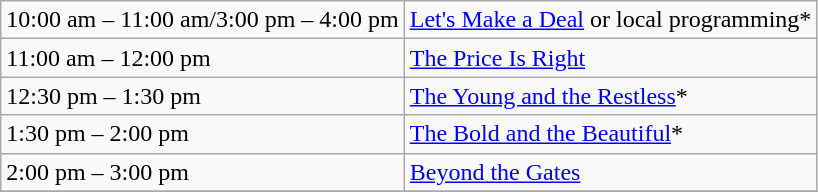<table class="wikitable">
<tr>
<td>10:00 am – 11:00 am/3:00 pm – 4:00 pm</td>
<td><a href='#'>Let's Make a Deal</a> or local programming*</td>
</tr>
<tr>
<td>11:00 am – 12:00 pm</td>
<td><a href='#'>The Price Is Right</a></td>
</tr>
<tr>
<td>12:30 pm – 1:30 pm</td>
<td><a href='#'>The Young and the Restless</a>*</td>
</tr>
<tr>
<td>1:30 pm – 2:00 pm</td>
<td><a href='#'>The Bold and the Beautiful</a>*</td>
</tr>
<tr>
<td>2:00 pm – 3:00 pm</td>
<td><a href='#'>Beyond the Gates</a></td>
</tr>
<tr>
</tr>
</table>
